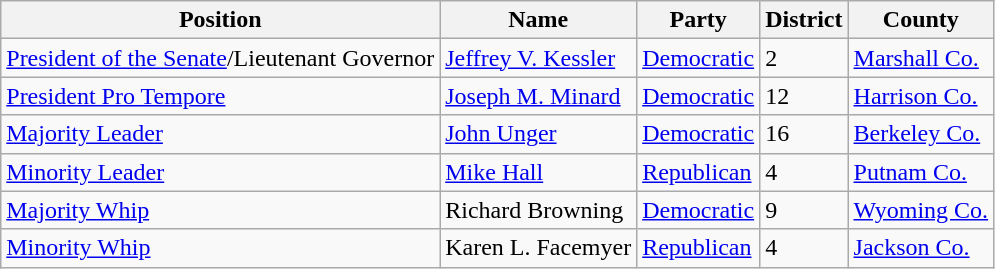<table class=wikitable>
<tr>
<th>Position</th>
<th>Name</th>
<th>Party</th>
<th>District</th>
<th>County</th>
</tr>
<tr>
<td><a href='#'>President of the Senate</a>/Lieutenant Governor</td>
<td><a href='#'>Jeffrey V. Kessler</a></td>
<td><a href='#'>Democratic</a></td>
<td>2</td>
<td><a href='#'>Marshall Co.</a></td>
</tr>
<tr>
<td><a href='#'>President Pro Tempore</a></td>
<td><a href='#'>Joseph M. Minard</a></td>
<td><a href='#'>Democratic</a></td>
<td>12</td>
<td><a href='#'>Harrison Co.</a></td>
</tr>
<tr>
<td><a href='#'>Majority Leader</a></td>
<td><a href='#'>John Unger</a></td>
<td><a href='#'>Democratic</a></td>
<td>16</td>
<td><a href='#'>Berkeley Co.</a></td>
</tr>
<tr>
<td><a href='#'>Minority Leader</a></td>
<td><a href='#'>Mike Hall</a></td>
<td><a href='#'>Republican</a></td>
<td>4</td>
<td><a href='#'>Putnam Co.</a></td>
</tr>
<tr>
<td><a href='#'>Majority Whip</a></td>
<td>Richard Browning</td>
<td><a href='#'>Democratic</a></td>
<td>9</td>
<td><a href='#'>Wyoming Co.</a></td>
</tr>
<tr>
<td><a href='#'>Minority Whip</a></td>
<td>Karen L. Facemyer</td>
<td><a href='#'>Republican</a></td>
<td>4</td>
<td><a href='#'>Jackson Co.</a></td>
</tr>
</table>
